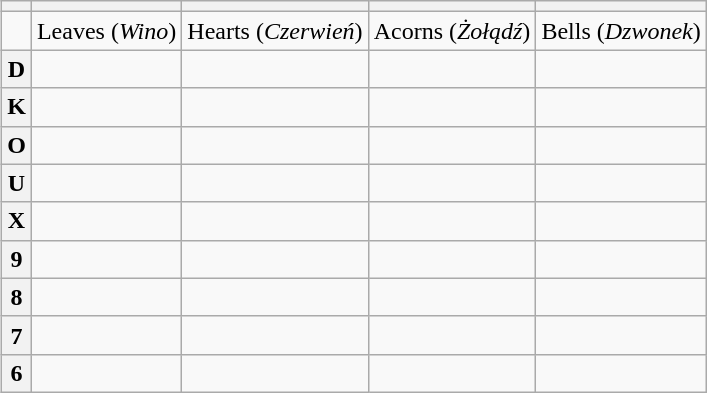<table class="wikitable" style="text-align:center; float:right; margin-left: 1em;">
<tr>
<th></th>
<th></th>
<th></th>
<th></th>
<th></th>
</tr>
<tr>
<td></td>
<td>Leaves (<em>Wino</em>)</td>
<td>Hearts (<em>Czerwień</em>)</td>
<td>Acorns (<em>Żołądź</em>)</td>
<td>Bells (<em>Dzwonek</em>)</td>
</tr>
<tr>
<th>D</th>
<td></td>
<td></td>
<td></td>
<td></td>
</tr>
<tr>
<th>K</th>
<td></td>
<td></td>
<td></td>
<td></td>
</tr>
<tr>
<th>O</th>
<td></td>
<td></td>
<td></td>
<td></td>
</tr>
<tr>
<th>U</th>
<td></td>
<td></td>
<td></td>
<td></td>
</tr>
<tr>
<th>X</th>
<td></td>
<td></td>
<td></td>
<td></td>
</tr>
<tr>
<th>9</th>
<td></td>
<td></td>
<td></td>
<td></td>
</tr>
<tr>
<th>8</th>
<td></td>
<td></td>
<td></td>
<td></td>
</tr>
<tr>
<th>7</th>
<td></td>
<td></td>
<td></td>
<td></td>
</tr>
<tr>
<th>6</th>
<td></td>
<td></td>
<td></td>
<td></td>
</tr>
</table>
